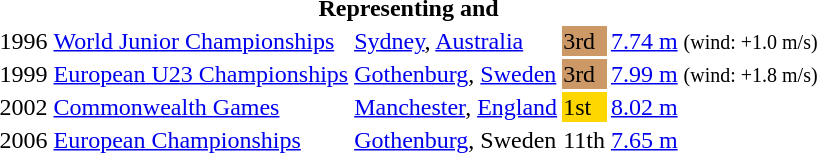<table>
<tr>
<th colspan="5">Representing  and </th>
</tr>
<tr>
<td>1996</td>
<td><a href='#'>World Junior Championships</a></td>
<td><a href='#'>Sydney</a>, <a href='#'>Australia</a></td>
<td bgcolor="cc9966">3rd</td>
<td><a href='#'>7.74 m</a>  <small>(wind: +1.0 m/s)</small></td>
</tr>
<tr>
<td>1999</td>
<td><a href='#'>European U23 Championships</a></td>
<td><a href='#'>Gothenburg</a>, <a href='#'>Sweden</a></td>
<td bgcolor="cc9966">3rd</td>
<td><a href='#'>7.99 m</a> <small>(wind: +1.8 m/s)</small></td>
</tr>
<tr>
<td>2002</td>
<td><a href='#'>Commonwealth Games</a></td>
<td><a href='#'>Manchester</a>, <a href='#'>England</a></td>
<td bgcolor="gold">1st</td>
<td><a href='#'>8.02 m</a></td>
</tr>
<tr>
<td>2006</td>
<td><a href='#'>European Championships</a></td>
<td><a href='#'>Gothenburg</a>, Sweden</td>
<td>11th</td>
<td><a href='#'>7.65 m</a></td>
</tr>
</table>
